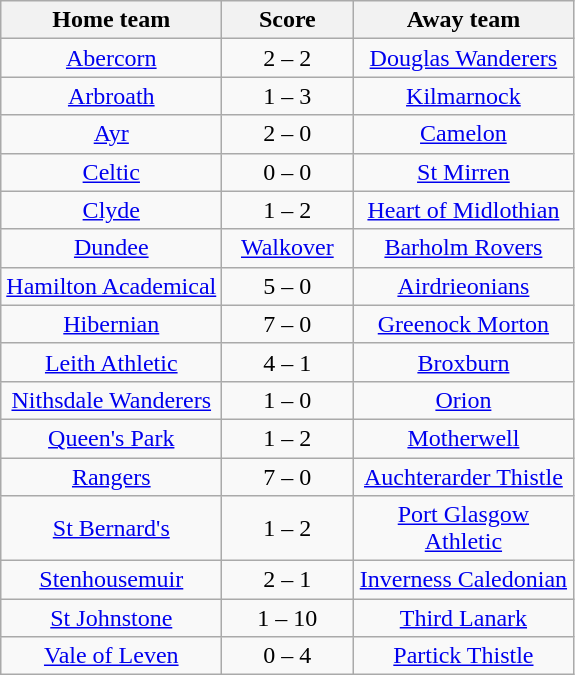<table class="wikitable" style="text-align: center">
<tr>
<th width=140>Home team</th>
<th width=80>Score</th>
<th width=140>Away team</th>
</tr>
<tr>
<td><a href='#'>Abercorn</a></td>
<td>2 – 2</td>
<td><a href='#'>Douglas Wanderers</a></td>
</tr>
<tr>
<td><a href='#'>Arbroath</a></td>
<td>1 – 3</td>
<td><a href='#'>Kilmarnock</a></td>
</tr>
<tr>
<td><a href='#'>Ayr</a></td>
<td>2 – 0</td>
<td><a href='#'>Camelon</a></td>
</tr>
<tr>
<td><a href='#'>Celtic</a></td>
<td>0 – 0</td>
<td><a href='#'>St Mirren</a></td>
</tr>
<tr>
<td><a href='#'>Clyde</a></td>
<td>1 – 2</td>
<td><a href='#'>Heart of Midlothian</a></td>
</tr>
<tr>
<td><a href='#'>Dundee</a></td>
<td><a href='#'>Walkover</a></td>
<td><a href='#'>Barholm Rovers</a></td>
</tr>
<tr>
<td><a href='#'>Hamilton Academical</a></td>
<td>5 – 0</td>
<td><a href='#'>Airdrieonians</a></td>
</tr>
<tr>
<td><a href='#'>Hibernian</a></td>
<td>7 – 0</td>
<td><a href='#'>Greenock Morton</a></td>
</tr>
<tr>
<td><a href='#'>Leith Athletic</a></td>
<td>4 – 1</td>
<td><a href='#'>Broxburn</a></td>
</tr>
<tr>
<td><a href='#'>Nithsdale Wanderers</a></td>
<td>1 – 0</td>
<td><a href='#'>Orion</a></td>
</tr>
<tr>
<td><a href='#'>Queen's Park</a></td>
<td>1 – 2</td>
<td><a href='#'>Motherwell</a></td>
</tr>
<tr>
<td><a href='#'>Rangers</a></td>
<td>7 – 0</td>
<td><a href='#'>Auchterarder Thistle</a></td>
</tr>
<tr>
<td><a href='#'>St Bernard's</a></td>
<td>1 – 2</td>
<td><a href='#'>Port Glasgow Athletic</a></td>
</tr>
<tr>
<td><a href='#'>Stenhousemuir</a></td>
<td>2 – 1</td>
<td><a href='#'>Inverness Caledonian</a></td>
</tr>
<tr>
<td><a href='#'>St Johnstone</a></td>
<td>1 – 10</td>
<td><a href='#'>Third Lanark</a></td>
</tr>
<tr>
<td><a href='#'>Vale of Leven</a></td>
<td>0 – 4</td>
<td><a href='#'>Partick Thistle</a></td>
</tr>
</table>
